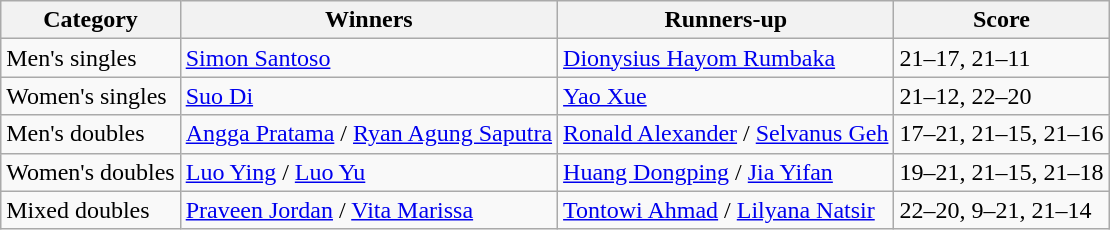<table class=wikitable style="white-space:nowrap;">
<tr>
<th>Category</th>
<th>Winners</th>
<th>Runners-up</th>
<th>Score</th>
</tr>
<tr>
<td>Men's singles</td>
<td> <a href='#'>Simon Santoso</a></td>
<td> <a href='#'>Dionysius Hayom Rumbaka</a></td>
<td>21–17, 21–11</td>
</tr>
<tr>
<td>Women's singles</td>
<td> <a href='#'>Suo Di</a></td>
<td> <a href='#'>Yao Xue</a></td>
<td>21–12, 22–20</td>
</tr>
<tr>
<td>Men's doubles</td>
<td> <a href='#'>Angga Pratama</a> / <a href='#'>Ryan Agung Saputra</a></td>
<td> <a href='#'>Ronald Alexander</a> / <a href='#'>Selvanus Geh</a></td>
<td>17–21, 21–15, 21–16</td>
</tr>
<tr>
<td>Women's doubles</td>
<td> <a href='#'>Luo Ying</a> / <a href='#'>Luo Yu</a></td>
<td> <a href='#'>Huang Dongping</a> / <a href='#'>Jia Yifan</a></td>
<td>19–21, 21–15, 21–18</td>
</tr>
<tr>
<td>Mixed doubles</td>
<td> <a href='#'>Praveen Jordan</a> / <a href='#'>Vita Marissa</a></td>
<td> <a href='#'>Tontowi Ahmad</a> / <a href='#'>Lilyana Natsir</a></td>
<td>22–20, 9–21, 21–14</td>
</tr>
</table>
